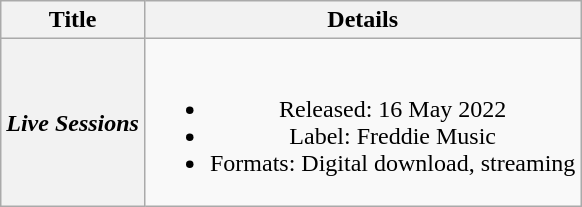<table class="wikitable plainrowheaders" style="text-align:center;" border="1">
<tr>
<th scope="col">Title</th>
<th scope="col">Details</th>
</tr>
<tr>
<th scope="row"><em>Live Sessions</em></th>
<td><br><ul><li>Released: 16 May 2022</li><li>Label: Freddie Music</li><li>Formats: Digital download, streaming</li></ul></td>
</tr>
</table>
